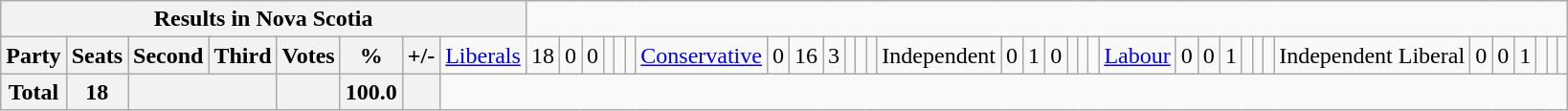<table class="wikitable">
<tr>
<th colspan=9>Results in Nova Scotia</th>
</tr>
<tr>
<th colspan=2>Party</th>
<th>Seats</th>
<th>Second</th>
<th>Third</th>
<th>Votes</th>
<th>%</th>
<th>+/-<br></th>
<td><a href='#'>Liberals</a></td>
<td align="right">18</td>
<td align="right">0</td>
<td align="right">0</td>
<td align="right"></td>
<td align="right"></td>
<td align="right"><br></td>
<td><a href='#'>Conservative</a></td>
<td align="right">0</td>
<td align="right">16</td>
<td align="right">3</td>
<td align="right"></td>
<td align="right"></td>
<td align="right"><br></td>
<td>Independent</td>
<td align="right">0</td>
<td align="right">1</td>
<td align="right">0</td>
<td align="right"></td>
<td align="right"></td>
<td align="right"><br></td>
<td><a href='#'>Labour</a></td>
<td align="right">0</td>
<td align="right">0</td>
<td align="right">1</td>
<td align="right"></td>
<td align="right"></td>
<td align="right"><br></td>
<td>Independent Liberal</td>
<td align="right">0</td>
<td align="right">0</td>
<td align="right">1</td>
<td align="right"></td>
<td align="right"></td>
<td align="right"></td>
</tr>
<tr>
<th colspan="2">Total</th>
<th>18</th>
<th colspan="2"></th>
<th></th>
<th>100.0</th>
<th></th>
</tr>
</table>
